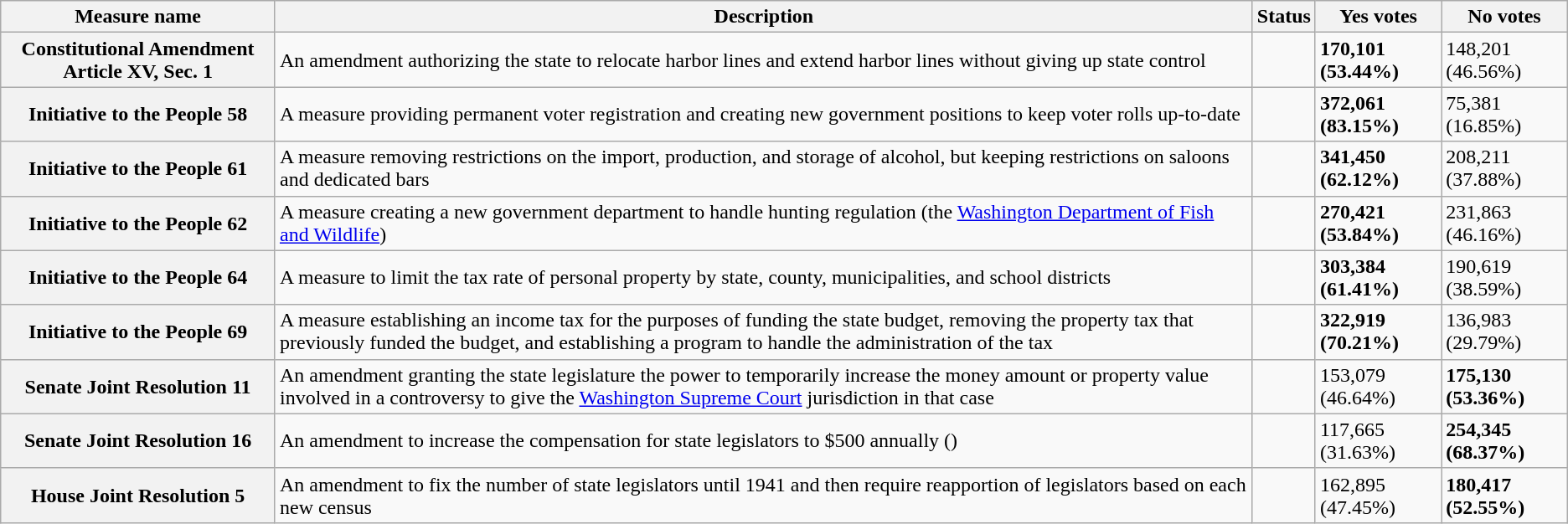<table class="wikitable sortable plainrowheaders">
<tr>
<th scope=col>Measure name</th>
<th scope=col class=unsortable>Description</th>
<th scope=col>Status</th>
<th scope=col>Yes votes</th>
<th scope=col>No votes</th>
</tr>
<tr>
<th scope=row>Constitutional Amendment Article XV, Sec. 1</th>
<td>An amendment authorizing the state to relocate harbor lines and extend harbor lines without giving up state control</td>
<td></td>
<td><strong>170,101 (53.44%)</strong></td>
<td>148,201 (46.56%)</td>
</tr>
<tr>
<th scope=row>Initiative to the People 58</th>
<td>A measure providing permanent voter registration and creating new government positions to keep voter rolls up-to-date</td>
<td></td>
<td><strong>372,061 (83.15%)</strong></td>
<td>75,381 (16.85%)</td>
</tr>
<tr>
<th scope=row>Initiative to the People 61</th>
<td>A measure removing restrictions on the import, production, and storage of alcohol, but keeping restrictions on saloons and dedicated bars</td>
<td></td>
<td><strong>341,450 (62.12%)</strong></td>
<td>208,211 (37.88%)</td>
</tr>
<tr>
<th scope=row>Initiative to the People 62</th>
<td>A measure creating a new government department to handle hunting regulation (the <a href='#'>Washington Department of Fish and Wildlife</a>)</td>
<td></td>
<td><strong>270,421 (53.84%)</strong></td>
<td>231,863 (46.16%)</td>
</tr>
<tr>
<th scope=row>Initiative to the People 64</th>
<td>A measure to limit the tax rate of personal property by state, county, municipalities, and school districts</td>
<td></td>
<td><strong>303,384 (61.41%)</strong></td>
<td>190,619 (38.59%)</td>
</tr>
<tr>
<th scope=row>Initiative to the People 69</th>
<td>A measure establishing an income tax for the purposes of funding the state budget, removing the property tax that previously funded the budget, and establishing a program to handle the administration of the tax</td>
<td></td>
<td><strong>322,919 (70.21%)</strong></td>
<td>136,983 (29.79%)</td>
</tr>
<tr>
<th scope=row>Senate Joint Resolution 11</th>
<td>An amendment granting the state legislature the power to temporarily increase the money amount or property value involved in a controversy to give the <a href='#'>Washington Supreme Court</a> jurisdiction in that case</td>
<td></td>
<td>153,079 (46.64%)</td>
<td><strong>175,130 (53.36%)</strong></td>
</tr>
<tr>
<th scope=row>Senate Joint Resolution 16</th>
<td>An amendment to increase the compensation for state legislators to $500 annually ()</td>
<td></td>
<td>117,665 (31.63%)</td>
<td><strong>254,345 (68.37%)</strong></td>
</tr>
<tr>
<th scope=row>House Joint Resolution 5</th>
<td>An amendment to fix the number of state legislators until 1941 and then require reapportion of legislators based on each new census</td>
<td></td>
<td>162,895 (47.45%)</td>
<td><strong>180,417 (52.55%)</strong></td>
</tr>
</table>
